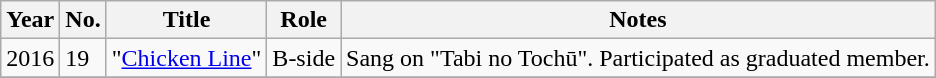<table class="wikitable sortable">
<tr>
<th>Year</th>
<th data-sort-type="number">No. </th>
<th>Title </th>
<th>Role </th>
<th class="unsortable">Notes </th>
</tr>
<tr>
<td rowspan="1">2016</td>
<td>19</td>
<td>"<a href='#'>Chicken Line</a>"</td>
<td>B-side</td>
<td>Sang on "Tabi no Tochū". Participated as graduated member.</td>
</tr>
<tr>
</tr>
</table>
